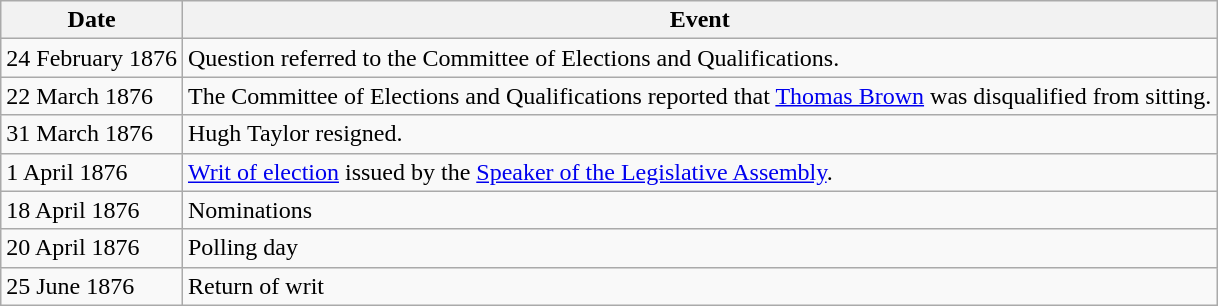<table class="wikitable">
<tr>
<th>Date</th>
<th>Event</th>
</tr>
<tr>
<td>24 February 1876</td>
<td>Question referred to the Committee of Elections and Qualifications.</td>
</tr>
<tr>
<td>22 March 1876</td>
<td>The Committee of Elections and Qualifications reported that <a href='#'>Thomas Brown</a> was disqualified from sitting.</td>
</tr>
<tr>
<td>31 March 1876</td>
<td>Hugh Taylor resigned.</td>
</tr>
<tr>
<td>1 April 1876</td>
<td><a href='#'>Writ of election</a> issued by the <a href='#'>Speaker of the Legislative Assembly</a>.</td>
</tr>
<tr>
<td>18 April 1876</td>
<td>Nominations</td>
</tr>
<tr>
<td>20 April 1876</td>
<td>Polling day</td>
</tr>
<tr>
<td>25 June 1876</td>
<td>Return of writ</td>
</tr>
</table>
